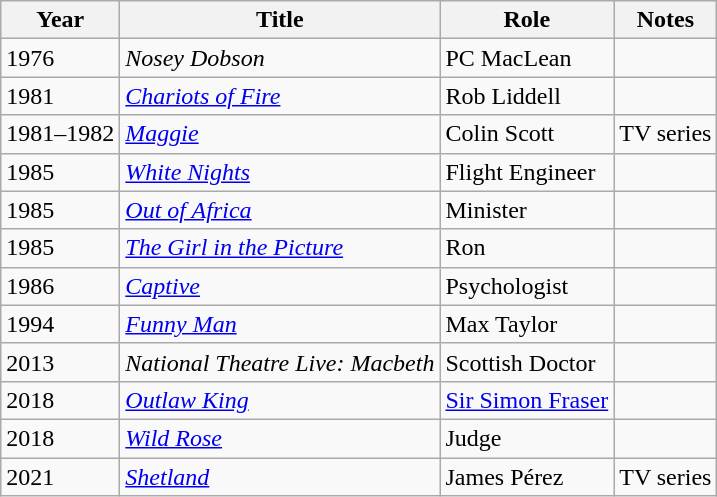<table class="wikitable">
<tr>
<th>Year</th>
<th>Title</th>
<th>Role</th>
<th>Notes</th>
</tr>
<tr>
<td>1976</td>
<td><em>Nosey Dobson</em></td>
<td>PC MacLean</td>
<td></td>
</tr>
<tr>
<td>1981</td>
<td><em><a href='#'>Chariots of Fire</a></em></td>
<td>Rob Liddell</td>
<td></td>
</tr>
<tr>
<td>1981–1982</td>
<td><em><a href='#'>Maggie</a></em></td>
<td>Colin Scott</td>
<td>TV series</td>
</tr>
<tr>
<td>1985</td>
<td><em><a href='#'>White Nights</a></em></td>
<td>Flight Engineer</td>
<td></td>
</tr>
<tr>
<td>1985</td>
<td><em><a href='#'>Out of Africa</a></em></td>
<td>Minister</td>
<td></td>
</tr>
<tr>
<td>1985</td>
<td><em><a href='#'>The Girl in the Picture</a></em></td>
<td>Ron</td>
<td></td>
</tr>
<tr>
<td>1986</td>
<td><em><a href='#'>Captive</a></em></td>
<td>Psychologist</td>
<td></td>
</tr>
<tr>
<td>1994</td>
<td><em><a href='#'>Funny Man</a></em></td>
<td>Max Taylor</td>
<td></td>
</tr>
<tr>
<td>2013</td>
<td><em>National Theatre Live: Macbeth</em></td>
<td>Scottish Doctor</td>
<td></td>
</tr>
<tr>
<td>2018</td>
<td><em><a href='#'>Outlaw King</a></em></td>
<td><a href='#'>Sir Simon Fraser</a></td>
<td></td>
</tr>
<tr>
<td>2018</td>
<td><em><a href='#'>Wild Rose</a></em></td>
<td>Judge</td>
<td></td>
</tr>
<tr>
<td>2021</td>
<td><em><a href='#'>Shetland</a></em></td>
<td>James Pérez</td>
<td>TV series</td>
</tr>
</table>
